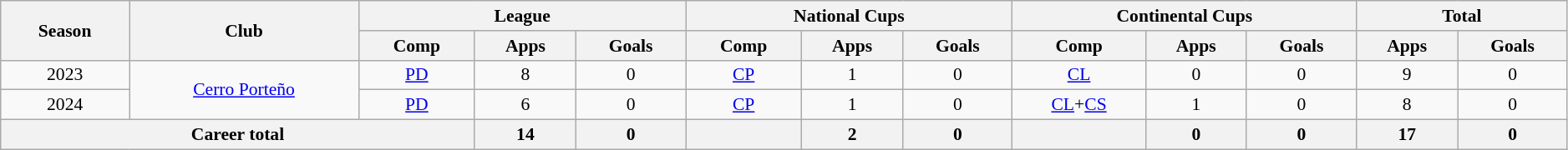<table class="wikitable" style="font-size:90%;width:99%;text-align:center;">
<tr>
<th rowspan="2">Season</th>
<th rowspan="2">Club</th>
<th colspan="3">League</th>
<th colspan="3">National Cups</th>
<th colspan="3">Continental Cups</th>
<th colspan="3">Total</th>
</tr>
<tr>
<th>Comp</th>
<th>Apps</th>
<th>Goals</th>
<th>Comp</th>
<th>Apps</th>
<th>Goals</th>
<th>Comp</th>
<th>Apps</th>
<th>Goals</th>
<th>Apps</th>
<th>Goals</th>
</tr>
<tr>
<td>2023</td>
<td rowspan="2"> <a href='#'>Cerro Porteño</a></td>
<td><a href='#'>PD</a></td>
<td>8</td>
<td>0</td>
<td><a href='#'>CP</a></td>
<td>1</td>
<td>0</td>
<td><a href='#'>CL</a></td>
<td>0</td>
<td>0</td>
<td>9</td>
<td>0</td>
</tr>
<tr>
<td>2024</td>
<td><a href='#'>PD</a></td>
<td>6</td>
<td>0</td>
<td><a href='#'>CP</a></td>
<td>1</td>
<td>0</td>
<td><a href='#'>CL</a>+<a href='#'>CS</a></td>
<td>1</td>
<td>0</td>
<td>8</td>
<td>0</td>
</tr>
<tr>
<th colspan="3">Career total</th>
<th>14</th>
<th>0</th>
<th></th>
<th>2</th>
<th>0</th>
<th></th>
<th>0</th>
<th>0</th>
<th>17</th>
<th>0</th>
</tr>
</table>
